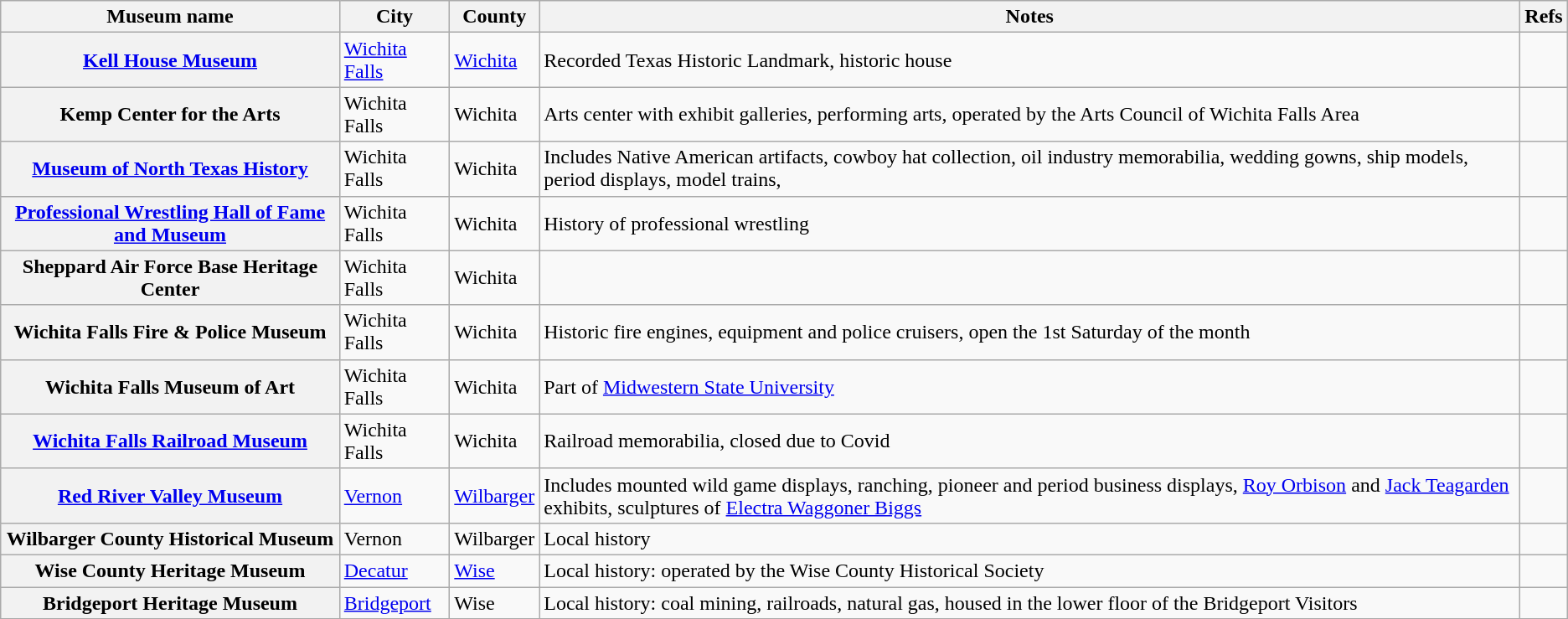<table class="wikitable sortable plainrowheaders">
<tr>
<th scope="col">Museum name</th>
<th scope="col">City</th>
<th scope="col">County</th>
<th scope="col">Notes</th>
<th scope="col" class="unsortable">Refs</th>
</tr>
<tr>
<th scope="row"><a href='#'>Kell House Museum</a></th>
<td><a href='#'>Wichita Falls</a></td>
<td><a href='#'>Wichita</a></td>
<td>Recorded Texas Historic Landmark, historic house</td>
<td align="center"></td>
</tr>
<tr>
<th scope="row">Kemp Center for the Arts</th>
<td>Wichita Falls</td>
<td>Wichita</td>
<td>Arts center with exhibit galleries, performing arts, operated by the Arts Council of Wichita Falls Area</td>
<td align="center"></td>
</tr>
<tr>
<th scope="row"><a href='#'>Museum of North Texas History</a></th>
<td>Wichita Falls</td>
<td>Wichita</td>
<td>Includes Native American artifacts, cowboy hat collection, oil industry memorabilia, wedding gowns, ship models, period displays, model trains,</td>
<td align="center"></td>
</tr>
<tr>
<th scope="row"><a href='#'>Professional Wrestling Hall of Fame and Museum</a></th>
<td>Wichita Falls</td>
<td>Wichita</td>
<td>History of professional wrestling</td>
<td align="center"></td>
</tr>
<tr>
<th scope="row">Sheppard Air Force Base Heritage Center</th>
<td>Wichita Falls</td>
<td>Wichita</td>
<td></td>
<td align="center"></td>
</tr>
<tr>
<th scope="row">Wichita Falls Fire & Police Museum</th>
<td>Wichita Falls</td>
<td>Wichita</td>
<td>Historic fire engines, equipment and police cruisers, open the 1st Saturday of the month</td>
<td align="center"></td>
</tr>
<tr>
<th scope="row">Wichita Falls Museum of Art</th>
<td>Wichita Falls</td>
<td>Wichita</td>
<td>Part of <a href='#'>Midwestern State University</a></td>
<td align="center"></td>
</tr>
<tr>
<th scope="row"><a href='#'>Wichita Falls Railroad Museum</a></th>
<td>Wichita Falls</td>
<td>Wichita</td>
<td>Railroad memorabilia, closed due to Covid</td>
<td align="center"></td>
</tr>
<tr>
<th scope="row"><a href='#'>Red River Valley Museum</a></th>
<td><a href='#'>Vernon</a></td>
<td><a href='#'>Wilbarger</a></td>
<td>Includes mounted wild game displays, ranching, pioneer and period business displays, <a href='#'>Roy Orbison</a> and <a href='#'>Jack Teagarden</a> exhibits, sculptures of <a href='#'>Electra Waggoner Biggs</a></td>
<td align="center"></td>
</tr>
<tr>
<th scope="row">Wilbarger County Historical Museum</th>
<td>Vernon</td>
<td>Wilbarger</td>
<td>Local history</td>
<td align="center"></td>
</tr>
<tr>
<th scope="row">Wise County Heritage Museum</th>
<td><a href='#'>Decatur</a></td>
<td><a href='#'>Wise</a></td>
<td>Local history: operated by the Wise County Historical Society</td>
<td align="center"></td>
</tr>
<tr>
<th scope="row">Bridgeport Heritage Museum</th>
<td><a href='#'>Bridgeport</a></td>
<td>Wise</td>
<td>Local history: coal mining, railroads, natural gas, housed in the lower floor of the Bridgeport Visitors</td>
<td align="center"></td>
</tr>
<tr>
</tr>
</table>
